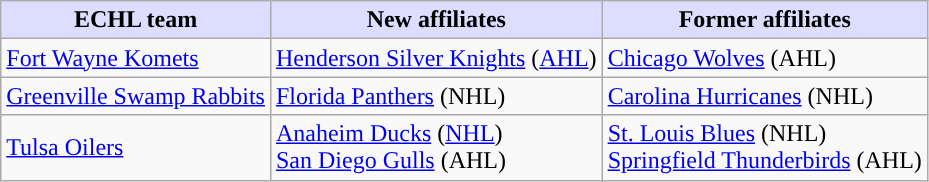<table class="wikitable">
<tr>
<th style="background:#ddf">ECHL team</th>
<th style="background:#ddf">New affiliates</th>
<th style="background:#ddf">Former affiliates</th>
</tr>
<tr>
<td><a href='#'>Fort Wayne Komets</a></td>
<td><a href='#'>Henderson Silver Knights</a> (<a href='#'>AHL</a>)</td>
<td><a href='#'>Chicago Wolves</a> (AHL)</td>
</tr>
<tr>
<td><a href='#'>Greenville Swamp Rabbits</a></td>
<td><a href='#'>Florida Panthers</a> (NHL)</td>
<td><a href='#'>Carolina Hurricanes</a> (NHL)</td>
</tr>
<tr>
<td><a href='#'>Tulsa Oilers</a></td>
<td><a href='#'>Anaheim Ducks</a> (<a href='#'>NHL</a>)<br><a href='#'>San Diego Gulls</a> (AHL)</td>
<td><a href='#'>St. Louis Blues</a> (NHL)<br><a href='#'>Springfield Thunderbirds</a> (AHL)</td>
</tr>
</table>
